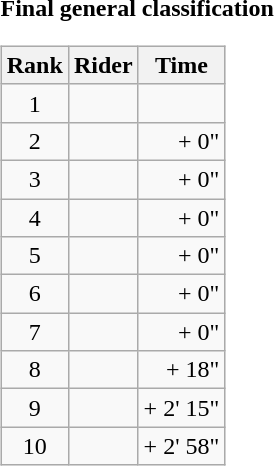<table>
<tr>
<td><strong>Final general classification</strong><br><table class="wikitable">
<tr>
<th scope="col">Rank</th>
<th scope="col">Rider</th>
<th scope="col">Time</th>
</tr>
<tr>
<td style="text-align:center;">1</td>
<td></td>
<td style="text-align:right;"></td>
</tr>
<tr>
<td style="text-align:center;">2</td>
<td></td>
<td style="text-align:right;">+ 0"</td>
</tr>
<tr>
<td style="text-align:center;">3</td>
<td></td>
<td style="text-align:right;">+ 0"</td>
</tr>
<tr>
<td style="text-align:center;">4</td>
<td></td>
<td style="text-align:right;">+ 0"</td>
</tr>
<tr>
<td style="text-align:center;">5</td>
<td></td>
<td style="text-align:right;">+ 0"</td>
</tr>
<tr>
<td style="text-align:center;">6</td>
<td></td>
<td style="text-align:right;">+ 0"</td>
</tr>
<tr>
<td style="text-align:center;">7</td>
<td></td>
<td style="text-align:right;">+ 0"</td>
</tr>
<tr>
<td style="text-align:center;">8</td>
<td></td>
<td style="text-align:right;">+ 18"</td>
</tr>
<tr>
<td style="text-align:center;">9</td>
<td></td>
<td style="text-align:right;">+ 2' 15"</td>
</tr>
<tr>
<td style="text-align:center;">10</td>
<td></td>
<td style="text-align:right;">+ 2' 58"</td>
</tr>
</table>
</td>
</tr>
</table>
